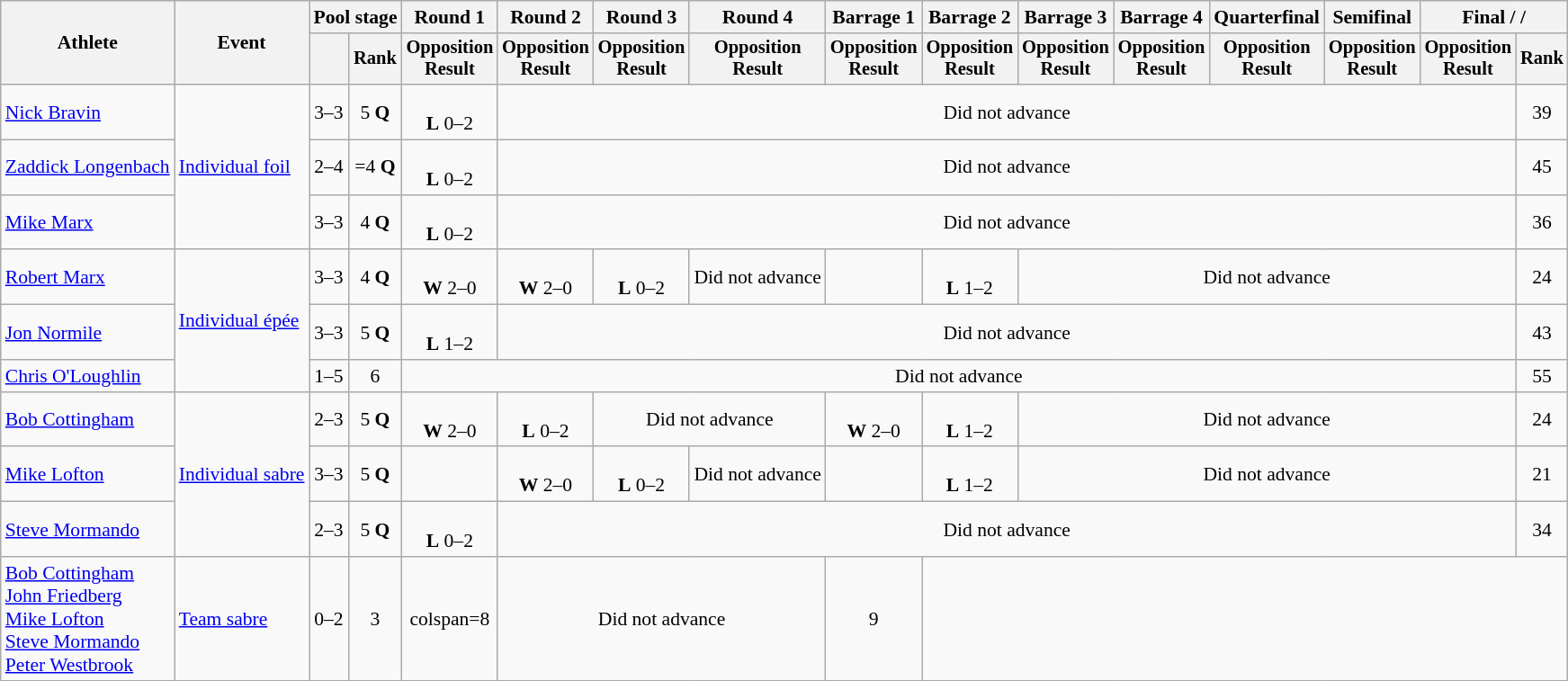<table class=wikitable style=font-size:90%;text-align:center>
<tr>
<th rowspan=2>Athlete</th>
<th rowspan=2>Event</th>
<th colspan=2>Pool stage</th>
<th>Round 1</th>
<th>Round 2</th>
<th>Round 3</th>
<th>Round 4</th>
<th>Barrage 1</th>
<th>Barrage 2</th>
<th>Barrage 3</th>
<th>Barrage 4</th>
<th>Quarterfinal</th>
<th>Semifinal</th>
<th colspan=2>Final /  / </th>
</tr>
<tr style=font-size:95%>
<th></th>
<th>Rank</th>
<th>Opposition<br>Result</th>
<th>Opposition<br>Result</th>
<th>Opposition<br>Result</th>
<th>Opposition<br>Result</th>
<th>Opposition<br>Result</th>
<th>Opposition<br>Result</th>
<th>Opposition<br>Result</th>
<th>Opposition<br>Result</th>
<th>Opposition<br>Result</th>
<th>Opposition<br>Result</th>
<th>Opposition<br>Result</th>
<th>Rank</th>
</tr>
<tr>
<td align=left><a href='#'>Nick Bravin</a></td>
<td align=left rowspan=3><a href='#'>Individual foil</a></td>
<td>3–3</td>
<td>5 <strong>Q</strong></td>
<td><br><strong>L</strong> 0–2</td>
<td colspan=10>Did not advance</td>
<td>39</td>
</tr>
<tr>
<td align=left><a href='#'>Zaddick Longenbach</a></td>
<td>2–4</td>
<td>=4 <strong>Q</strong></td>
<td><br><strong>L</strong> 0–2</td>
<td colspan=10>Did not advance</td>
<td>45</td>
</tr>
<tr>
<td align=left><a href='#'>Mike Marx</a></td>
<td>3–3</td>
<td>4 <strong>Q</strong></td>
<td><br><strong>L</strong> 0–2</td>
<td colspan=10>Did not advance</td>
<td>36</td>
</tr>
<tr>
<td align=left><a href='#'>Robert Marx</a></td>
<td align=left rowspan=3><a href='#'>Individual épée</a></td>
<td>3–3</td>
<td>4 <strong>Q</strong></td>
<td><br><strong>W</strong> 2–0</td>
<td><br><strong>W</strong> 2–0</td>
<td><br><strong>L</strong> 0–2</td>
<td>Did not advance</td>
<td></td>
<td><br><strong>L</strong> 1–2</td>
<td colspan=5>Did not advance</td>
<td>24</td>
</tr>
<tr>
<td align=left><a href='#'>Jon Normile</a></td>
<td>3–3</td>
<td>5 <strong>Q</strong></td>
<td><br><strong>L</strong> 1–2</td>
<td colspan=10>Did not advance</td>
<td>43</td>
</tr>
<tr>
<td align=left><a href='#'>Chris O'Loughlin</a></td>
<td>1–5</td>
<td>6</td>
<td colspan=11>Did not advance</td>
<td>55</td>
</tr>
<tr>
<td align=left><a href='#'>Bob Cottingham</a></td>
<td align=left rowspan=3><a href='#'>Individual sabre</a></td>
<td>2–3</td>
<td>5 <strong>Q</strong></td>
<td><br><strong>W</strong> 2–0</td>
<td><br><strong>L</strong> 0–2</td>
<td colspan=2>Did not advance</td>
<td><br><strong>W</strong> 2–0</td>
<td><br><strong>L</strong> 1–2</td>
<td colspan=5>Did not advance</td>
<td>24</td>
</tr>
<tr>
<td align=left><a href='#'>Mike Lofton</a></td>
<td>3–3</td>
<td>5 <strong>Q</strong></td>
<td></td>
<td><br><strong>W</strong> 2–0</td>
<td><br><strong>L</strong> 0–2</td>
<td>Did not advance</td>
<td></td>
<td><br><strong>L</strong> 1–2</td>
<td colspan=5>Did not advance</td>
<td>21</td>
</tr>
<tr>
<td align=left><a href='#'>Steve Mormando</a></td>
<td>2–3</td>
<td>5 <strong>Q</strong></td>
<td><br><strong>L</strong> 0–2</td>
<td colspan=10>Did not advance</td>
<td>34</td>
</tr>
<tr>
<td align=left><a href='#'>Bob Cottingham</a><br><a href='#'>John Friedberg</a><br><a href='#'>Mike Lofton</a><br><a href='#'>Steve Mormando</a><br><a href='#'>Peter Westbrook</a></td>
<td align=left><a href='#'>Team sabre</a></td>
<td>0–2</td>
<td>3</td>
<td>colspan=8 </td>
<td colspan=3>Did not advance</td>
<td>9</td>
</tr>
</table>
